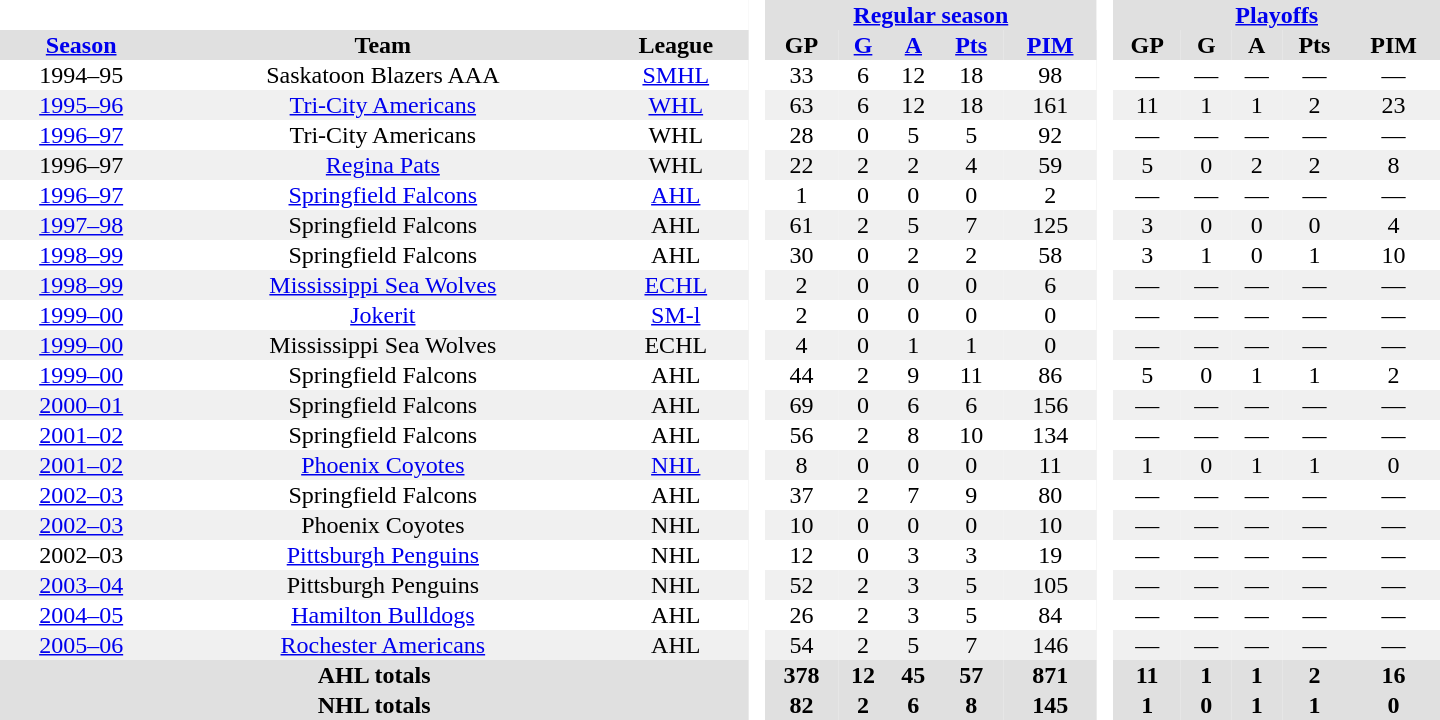<table border="0" cellpadding="1" cellspacing="0" style="text-align:center; width:60em">
<tr bgcolor="#e0e0e0">
<th colspan="3" bgcolor="#ffffff"> </th>
<th rowspan="100" bgcolor="#ffffff"> </th>
<th colspan="5"><a href='#'>Regular season</a></th>
<th rowspan="100" bgcolor="#ffffff"> </th>
<th colspan="5"><a href='#'>Playoffs</a></th>
</tr>
<tr bgcolor="#e0e0e0">
<th><a href='#'>Season</a></th>
<th>Team</th>
<th>League</th>
<th>GP</th>
<th><a href='#'>G</a></th>
<th><a href='#'>A</a></th>
<th><a href='#'>Pts</a></th>
<th><a href='#'>PIM</a></th>
<th>GP</th>
<th>G</th>
<th>A</th>
<th>Pts</th>
<th>PIM</th>
</tr>
<tr>
<td>1994–95</td>
<td>Saskatoon Blazers AAA</td>
<td><a href='#'>SMHL</a></td>
<td>33</td>
<td>6</td>
<td>12</td>
<td>18</td>
<td>98</td>
<td>—</td>
<td>—</td>
<td>—</td>
<td>—</td>
<td>—</td>
</tr>
<tr bgcolor="#f0f0f0">
<td><a href='#'>1995–96</a></td>
<td><a href='#'>Tri-City Americans</a></td>
<td><a href='#'>WHL</a></td>
<td>63</td>
<td>6</td>
<td>12</td>
<td>18</td>
<td>161</td>
<td>11</td>
<td>1</td>
<td>1</td>
<td>2</td>
<td>23</td>
</tr>
<tr>
<td><a href='#'>1996–97</a></td>
<td>Tri-City Americans</td>
<td>WHL</td>
<td>28</td>
<td>0</td>
<td>5</td>
<td>5</td>
<td>92</td>
<td>—</td>
<td>—</td>
<td>—</td>
<td>—</td>
<td>—</td>
</tr>
<tr bgcolor="#f0f0f0">
<td>1996–97</td>
<td><a href='#'>Regina Pats</a></td>
<td>WHL</td>
<td>22</td>
<td>2</td>
<td>2</td>
<td>4</td>
<td>59</td>
<td>5</td>
<td>0</td>
<td>2</td>
<td>2</td>
<td>8</td>
</tr>
<tr>
<td><a href='#'>1996–97</a></td>
<td><a href='#'>Springfield Falcons</a></td>
<td><a href='#'>AHL</a></td>
<td>1</td>
<td>0</td>
<td>0</td>
<td>0</td>
<td>2</td>
<td>—</td>
<td>—</td>
<td>—</td>
<td>—</td>
<td>—</td>
</tr>
<tr bgcolor="#f0f0f0">
<td><a href='#'>1997–98</a></td>
<td>Springfield Falcons</td>
<td>AHL</td>
<td>61</td>
<td>2</td>
<td>5</td>
<td>7</td>
<td>125</td>
<td>3</td>
<td>0</td>
<td>0</td>
<td>0</td>
<td>4</td>
</tr>
<tr>
<td><a href='#'>1998–99</a></td>
<td>Springfield Falcons</td>
<td>AHL</td>
<td>30</td>
<td>0</td>
<td>2</td>
<td>2</td>
<td>58</td>
<td>3</td>
<td>1</td>
<td>0</td>
<td>1</td>
<td>10</td>
</tr>
<tr bgcolor="#f0f0f0">
<td><a href='#'>1998–99</a></td>
<td><a href='#'>Mississippi Sea Wolves</a></td>
<td><a href='#'>ECHL</a></td>
<td>2</td>
<td>0</td>
<td>0</td>
<td>0</td>
<td>6</td>
<td>—</td>
<td>—</td>
<td>—</td>
<td>—</td>
<td>—</td>
</tr>
<tr>
<td><a href='#'>1999–00</a></td>
<td><a href='#'>Jokerit</a></td>
<td><a href='#'>SM-l</a></td>
<td>2</td>
<td>0</td>
<td>0</td>
<td>0</td>
<td>0</td>
<td>—</td>
<td>—</td>
<td>—</td>
<td>—</td>
<td>—</td>
</tr>
<tr bgcolor="#f0f0f0">
<td><a href='#'>1999–00</a></td>
<td>Mississippi Sea Wolves</td>
<td>ECHL</td>
<td>4</td>
<td>0</td>
<td>1</td>
<td>1</td>
<td>0</td>
<td>—</td>
<td>—</td>
<td>—</td>
<td>—</td>
<td>—</td>
</tr>
<tr>
<td><a href='#'>1999–00</a></td>
<td>Springfield Falcons</td>
<td>AHL</td>
<td>44</td>
<td>2</td>
<td>9</td>
<td>11</td>
<td>86</td>
<td>5</td>
<td>0</td>
<td>1</td>
<td>1</td>
<td>2</td>
</tr>
<tr bgcolor="#f0f0f0">
<td><a href='#'>2000–01</a></td>
<td>Springfield Falcons</td>
<td>AHL</td>
<td>69</td>
<td>0</td>
<td>6</td>
<td>6</td>
<td>156</td>
<td>—</td>
<td>—</td>
<td>—</td>
<td>—</td>
<td>—</td>
</tr>
<tr>
<td><a href='#'>2001–02</a></td>
<td>Springfield Falcons</td>
<td>AHL</td>
<td>56</td>
<td>2</td>
<td>8</td>
<td>10</td>
<td>134</td>
<td>—</td>
<td>—</td>
<td>—</td>
<td>—</td>
<td>—</td>
</tr>
<tr bgcolor="#f0f0f0">
<td><a href='#'>2001–02</a></td>
<td><a href='#'>Phoenix Coyotes</a></td>
<td><a href='#'>NHL</a></td>
<td>8</td>
<td>0</td>
<td>0</td>
<td>0</td>
<td>11</td>
<td>1</td>
<td>0</td>
<td>1</td>
<td>1</td>
<td>0</td>
</tr>
<tr>
<td><a href='#'>2002–03</a></td>
<td>Springfield Falcons</td>
<td>AHL</td>
<td>37</td>
<td>2</td>
<td>7</td>
<td>9</td>
<td>80</td>
<td>—</td>
<td>—</td>
<td>—</td>
<td>—</td>
<td>—</td>
</tr>
<tr bgcolor="#f0f0f0">
<td><a href='#'>2002–03</a></td>
<td>Phoenix Coyotes</td>
<td>NHL</td>
<td>10</td>
<td>0</td>
<td>0</td>
<td>0</td>
<td>10</td>
<td>—</td>
<td>—</td>
<td>—</td>
<td>—</td>
<td>—</td>
</tr>
<tr>
<td>2002–03</td>
<td><a href='#'>Pittsburgh Penguins</a></td>
<td>NHL</td>
<td>12</td>
<td>0</td>
<td>3</td>
<td>3</td>
<td>19</td>
<td>—</td>
<td>—</td>
<td>—</td>
<td>—</td>
<td>—</td>
</tr>
<tr bgcolor="#f0f0f0">
<td><a href='#'>2003–04</a></td>
<td>Pittsburgh Penguins</td>
<td>NHL</td>
<td>52</td>
<td>2</td>
<td>3</td>
<td>5</td>
<td>105</td>
<td>—</td>
<td>—</td>
<td>—</td>
<td>—</td>
<td>—</td>
</tr>
<tr>
<td><a href='#'>2004–05</a></td>
<td><a href='#'>Hamilton Bulldogs</a></td>
<td>AHL</td>
<td>26</td>
<td>2</td>
<td>3</td>
<td>5</td>
<td>84</td>
<td>—</td>
<td>—</td>
<td>—</td>
<td>—</td>
<td>—</td>
</tr>
<tr bgcolor="#f0f0f0">
<td><a href='#'>2005–06</a></td>
<td><a href='#'>Rochester Americans</a></td>
<td>AHL</td>
<td>54</td>
<td>2</td>
<td>5</td>
<td>7</td>
<td>146</td>
<td>—</td>
<td>—</td>
<td>—</td>
<td>—</td>
<td>—</td>
</tr>
<tr bgcolor="#e0e0e0">
<th colspan="3">AHL totals</th>
<th>378</th>
<th>12</th>
<th>45</th>
<th>57</th>
<th>871</th>
<th>11</th>
<th>1</th>
<th>1</th>
<th>2</th>
<th>16</th>
</tr>
<tr bgcolor="#e0e0e0">
<th colspan="3">NHL totals</th>
<th>82</th>
<th>2</th>
<th>6</th>
<th>8</th>
<th>145</th>
<th>1</th>
<th>0</th>
<th>1</th>
<th>1</th>
<th>0</th>
</tr>
</table>
